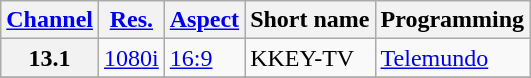<table class="wikitable">
<tr>
<th><a href='#'>Channel</a></th>
<th><a href='#'>Res.</a></th>
<th><a href='#'>Aspect</a></th>
<th>Short name</th>
<th>Programming</th>
</tr>
<tr>
<th scope = "row">13.1</th>
<td><a href='#'>1080i</a></td>
<td><a href='#'>16:9</a></td>
<td>KKEY-TV</td>
<td><a href='#'>Telemundo</a></td>
</tr>
<tr>
</tr>
</table>
